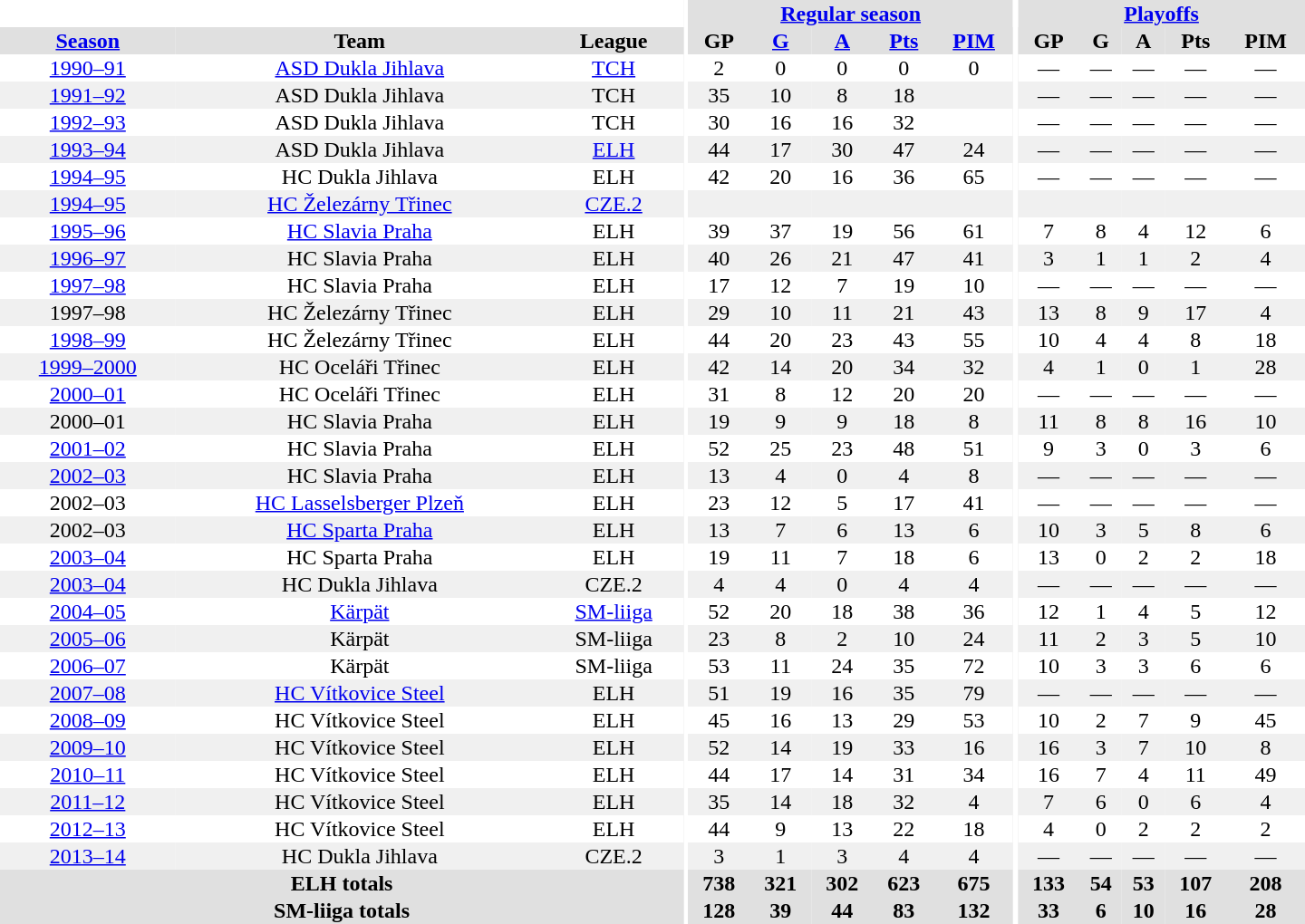<table border="0" cellpadding="1" cellspacing="0" style="text-align:center; width:60em">
<tr bgcolor="#e0e0e0">
<th colspan="3" bgcolor="#ffffff"></th>
<th rowspan="99" bgcolor="#ffffff"></th>
<th colspan="5"><a href='#'>Regular season</a></th>
<th rowspan="99" bgcolor="#ffffff"></th>
<th colspan="5"><a href='#'>Playoffs</a></th>
</tr>
<tr bgcolor="#e0e0e0">
<th><a href='#'>Season</a></th>
<th>Team</th>
<th>League</th>
<th>GP</th>
<th><a href='#'>G</a></th>
<th><a href='#'>A</a></th>
<th><a href='#'>Pts</a></th>
<th><a href='#'>PIM</a></th>
<th>GP</th>
<th>G</th>
<th>A</th>
<th>Pts</th>
<th>PIM</th>
</tr>
<tr>
<td><a href='#'>1990–91</a></td>
<td><a href='#'>ASD Dukla Jihlava</a></td>
<td><a href='#'>TCH</a></td>
<td>2</td>
<td>0</td>
<td>0</td>
<td>0</td>
<td>0</td>
<td>—</td>
<td>—</td>
<td>—</td>
<td>—</td>
<td>—</td>
</tr>
<tr bgcolor="#f0f0f0">
<td><a href='#'>1991–92</a></td>
<td>ASD Dukla Jihlava</td>
<td>TCH</td>
<td>35</td>
<td>10</td>
<td>8</td>
<td>18</td>
<td></td>
<td>—</td>
<td>—</td>
<td>—</td>
<td>—</td>
<td>—</td>
</tr>
<tr>
<td><a href='#'>1992–93</a></td>
<td>ASD Dukla Jihlava</td>
<td>TCH</td>
<td>30</td>
<td>16</td>
<td>16</td>
<td>32</td>
<td></td>
<td>—</td>
<td>—</td>
<td>—</td>
<td>—</td>
<td>—</td>
</tr>
<tr bgcolor="#f0f0f0">
<td><a href='#'>1993–94</a></td>
<td>ASD Dukla Jihlava</td>
<td><a href='#'>ELH</a></td>
<td>44</td>
<td>17</td>
<td>30</td>
<td>47</td>
<td>24</td>
<td>—</td>
<td>—</td>
<td>—</td>
<td>—</td>
<td>—</td>
</tr>
<tr>
<td><a href='#'>1994–95</a></td>
<td>HC Dukla Jihlava</td>
<td>ELH</td>
<td>42</td>
<td>20</td>
<td>16</td>
<td>36</td>
<td>65</td>
<td>—</td>
<td>—</td>
<td>—</td>
<td>—</td>
<td>—</td>
</tr>
<tr bgcolor="#f0f0f0">
<td><a href='#'>1994–95</a></td>
<td><a href='#'>HC Železárny Třinec</a></td>
<td><a href='#'>CZE.2</a></td>
<td></td>
<td></td>
<td></td>
<td></td>
<td></td>
<td></td>
<td></td>
<td></td>
<td></td>
<td></td>
</tr>
<tr>
<td><a href='#'>1995–96</a></td>
<td><a href='#'>HC Slavia Praha</a></td>
<td>ELH</td>
<td>39</td>
<td>37</td>
<td>19</td>
<td>56</td>
<td>61</td>
<td>7</td>
<td>8</td>
<td>4</td>
<td>12</td>
<td>6</td>
</tr>
<tr bgcolor="#f0f0f0">
<td><a href='#'>1996–97</a></td>
<td>HC Slavia Praha</td>
<td>ELH</td>
<td>40</td>
<td>26</td>
<td>21</td>
<td>47</td>
<td>41</td>
<td>3</td>
<td>1</td>
<td>1</td>
<td>2</td>
<td>4</td>
</tr>
<tr>
<td><a href='#'>1997–98</a></td>
<td>HC Slavia Praha</td>
<td>ELH</td>
<td>17</td>
<td>12</td>
<td>7</td>
<td>19</td>
<td>10</td>
<td>—</td>
<td>—</td>
<td>—</td>
<td>—</td>
<td>—</td>
</tr>
<tr bgcolor="#f0f0f0">
<td>1997–98</td>
<td>HC Železárny Třinec</td>
<td>ELH</td>
<td>29</td>
<td>10</td>
<td>11</td>
<td>21</td>
<td>43</td>
<td>13</td>
<td>8</td>
<td>9</td>
<td>17</td>
<td>4</td>
</tr>
<tr>
<td><a href='#'>1998–99</a></td>
<td>HC Železárny Třinec</td>
<td>ELH</td>
<td>44</td>
<td>20</td>
<td>23</td>
<td>43</td>
<td>55</td>
<td>10</td>
<td>4</td>
<td>4</td>
<td>8</td>
<td>18</td>
</tr>
<tr bgcolor="#f0f0f0">
<td><a href='#'>1999–2000</a></td>
<td>HC Oceláři Třinec</td>
<td>ELH</td>
<td>42</td>
<td>14</td>
<td>20</td>
<td>34</td>
<td>32</td>
<td>4</td>
<td>1</td>
<td>0</td>
<td>1</td>
<td>28</td>
</tr>
<tr>
<td><a href='#'>2000–01</a></td>
<td>HC Oceláři Třinec</td>
<td>ELH</td>
<td>31</td>
<td>8</td>
<td>12</td>
<td>20</td>
<td>20</td>
<td>—</td>
<td>—</td>
<td>—</td>
<td>—</td>
<td>—</td>
</tr>
<tr bgcolor="#f0f0f0">
<td>2000–01</td>
<td>HC Slavia Praha</td>
<td>ELH</td>
<td>19</td>
<td>9</td>
<td>9</td>
<td>18</td>
<td>8</td>
<td>11</td>
<td>8</td>
<td>8</td>
<td>16</td>
<td>10</td>
</tr>
<tr>
<td><a href='#'>2001–02</a></td>
<td>HC Slavia Praha</td>
<td>ELH</td>
<td>52</td>
<td>25</td>
<td>23</td>
<td>48</td>
<td>51</td>
<td>9</td>
<td>3</td>
<td>0</td>
<td>3</td>
<td>6</td>
</tr>
<tr bgcolor="#f0f0f0">
<td><a href='#'>2002–03</a></td>
<td>HC Slavia Praha</td>
<td>ELH</td>
<td>13</td>
<td>4</td>
<td>0</td>
<td>4</td>
<td>8</td>
<td>—</td>
<td>—</td>
<td>—</td>
<td>—</td>
<td>—</td>
</tr>
<tr>
<td>2002–03</td>
<td><a href='#'>HC Lasselsberger Plzeň</a></td>
<td>ELH</td>
<td>23</td>
<td>12</td>
<td>5</td>
<td>17</td>
<td>41</td>
<td>—</td>
<td>—</td>
<td>—</td>
<td>—</td>
<td>—</td>
</tr>
<tr bgcolor="#f0f0f0">
<td>2002–03</td>
<td><a href='#'>HC Sparta Praha</a></td>
<td>ELH</td>
<td>13</td>
<td>7</td>
<td>6</td>
<td>13</td>
<td>6</td>
<td>10</td>
<td>3</td>
<td>5</td>
<td>8</td>
<td>6</td>
</tr>
<tr>
<td><a href='#'>2003–04</a></td>
<td>HC Sparta Praha</td>
<td>ELH</td>
<td>19</td>
<td>11</td>
<td>7</td>
<td>18</td>
<td>6</td>
<td>13</td>
<td>0</td>
<td>2</td>
<td>2</td>
<td>18</td>
</tr>
<tr bgcolor="#f0f0f0">
<td><a href='#'>2003–04</a></td>
<td>HC Dukla Jihlava</td>
<td>CZE.2</td>
<td>4</td>
<td>4</td>
<td>0</td>
<td>4</td>
<td>4</td>
<td>—</td>
<td>—</td>
<td>—</td>
<td>—</td>
<td>—</td>
</tr>
<tr>
<td><a href='#'>2004–05</a></td>
<td><a href='#'>Kärpät</a></td>
<td><a href='#'>SM-liiga</a></td>
<td>52</td>
<td>20</td>
<td>18</td>
<td>38</td>
<td>36</td>
<td>12</td>
<td>1</td>
<td>4</td>
<td>5</td>
<td>12</td>
</tr>
<tr bgcolor="#f0f0f0">
<td><a href='#'>2005–06</a></td>
<td>Kärpät</td>
<td>SM-liiga</td>
<td>23</td>
<td>8</td>
<td>2</td>
<td>10</td>
<td>24</td>
<td>11</td>
<td>2</td>
<td>3</td>
<td>5</td>
<td>10</td>
</tr>
<tr>
<td><a href='#'>2006–07</a></td>
<td>Kärpät</td>
<td>SM-liiga</td>
<td>53</td>
<td>11</td>
<td>24</td>
<td>35</td>
<td>72</td>
<td>10</td>
<td>3</td>
<td>3</td>
<td>6</td>
<td>6</td>
</tr>
<tr bgcolor="#f0f0f0">
<td><a href='#'>2007–08</a></td>
<td><a href='#'>HC Vítkovice Steel</a></td>
<td>ELH</td>
<td>51</td>
<td>19</td>
<td>16</td>
<td>35</td>
<td>79</td>
<td>—</td>
<td>—</td>
<td>—</td>
<td>—</td>
<td>—</td>
</tr>
<tr>
<td><a href='#'>2008–09</a></td>
<td>HC Vítkovice Steel</td>
<td>ELH</td>
<td>45</td>
<td>16</td>
<td>13</td>
<td>29</td>
<td>53</td>
<td>10</td>
<td>2</td>
<td>7</td>
<td>9</td>
<td>45</td>
</tr>
<tr bgcolor="#f0f0f0">
<td><a href='#'>2009–10</a></td>
<td>HC Vítkovice Steel</td>
<td>ELH</td>
<td>52</td>
<td>14</td>
<td>19</td>
<td>33</td>
<td>16</td>
<td>16</td>
<td>3</td>
<td>7</td>
<td>10</td>
<td>8</td>
</tr>
<tr>
<td><a href='#'>2010–11</a></td>
<td>HC Vítkovice Steel</td>
<td>ELH</td>
<td>44</td>
<td>17</td>
<td>14</td>
<td>31</td>
<td>34</td>
<td>16</td>
<td>7</td>
<td>4</td>
<td>11</td>
<td>49</td>
</tr>
<tr bgcolor="#f0f0f0">
<td><a href='#'>2011–12</a></td>
<td>HC Vítkovice Steel</td>
<td>ELH</td>
<td>35</td>
<td>14</td>
<td>18</td>
<td>32</td>
<td>4</td>
<td>7</td>
<td>6</td>
<td>0</td>
<td>6</td>
<td>4</td>
</tr>
<tr>
<td><a href='#'>2012–13</a></td>
<td>HC Vítkovice Steel</td>
<td>ELH</td>
<td>44</td>
<td>9</td>
<td>13</td>
<td>22</td>
<td>18</td>
<td>4</td>
<td>0</td>
<td>2</td>
<td>2</td>
<td>2</td>
</tr>
<tr bgcolor="#f0f0f0">
<td><a href='#'>2013–14</a></td>
<td>HC Dukla Jihlava</td>
<td>CZE.2</td>
<td>3</td>
<td>1</td>
<td>3</td>
<td>4</td>
<td>4</td>
<td>—</td>
<td>—</td>
<td>—</td>
<td>—</td>
<td>—</td>
</tr>
<tr bgcolor="#e0e0e0">
<th colspan="3">ELH totals</th>
<th>738</th>
<th>321</th>
<th>302</th>
<th>623</th>
<th>675</th>
<th>133</th>
<th>54</th>
<th>53</th>
<th>107</th>
<th>208</th>
</tr>
<tr bgcolor="#e0e0e0">
<th colspan="3">SM-liiga totals</th>
<th>128</th>
<th>39</th>
<th>44</th>
<th>83</th>
<th>132</th>
<th>33</th>
<th>6</th>
<th>10</th>
<th>16</th>
<th>28</th>
</tr>
</table>
